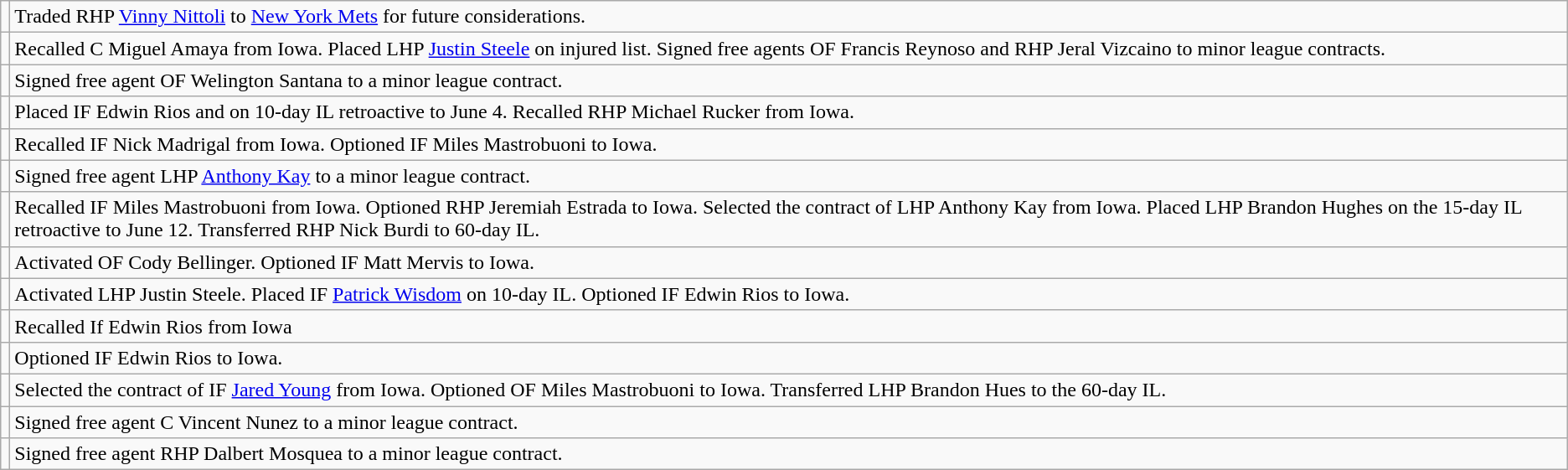<table class="wikitable">
<tr>
<td></td>
<td>Traded RHP <a href='#'>Vinny Nittoli</a> to <a href='#'>New York Mets</a> for future considerations.</td>
</tr>
<tr>
<td></td>
<td>Recalled C Miguel Amaya from Iowa. Placed LHP <a href='#'>Justin Steele</a> on injured list. Signed free agents OF Francis Reynoso and RHP Jeral Vizcaino to minor league contracts.</td>
</tr>
<tr>
<td></td>
<td>Signed free agent OF Welington Santana to a minor league contract.</td>
</tr>
<tr>
<td></td>
<td>Placed IF Edwin Rios and on 10-day IL retroactive to June 4. Recalled RHP Michael Rucker from Iowa.</td>
</tr>
<tr>
<td></td>
<td>Recalled IF Nick Madrigal from Iowa. Optioned IF Miles Mastrobuoni to Iowa.</td>
</tr>
<tr>
<td></td>
<td>Signed free agent LHP <a href='#'>Anthony Kay</a> to a minor league contract.</td>
</tr>
<tr>
<td></td>
<td>Recalled IF Miles Mastrobuoni from Iowa. Optioned RHP Jeremiah Estrada to Iowa. Selected the contract of LHP Anthony Kay from Iowa. Placed LHP Brandon Hughes on the 15-day IL retroactive to June 12. Transferred RHP Nick Burdi to 60-day IL.</td>
</tr>
<tr>
<td></td>
<td>Activated OF Cody Bellinger. Optioned IF Matt Mervis to Iowa.</td>
</tr>
<tr>
<td></td>
<td>Activated LHP Justin Steele. Placed IF <a href='#'>Patrick Wisdom</a> on 10-day IL. Optioned IF Edwin Rios to Iowa.</td>
</tr>
<tr>
<td></td>
<td>Recalled If Edwin Rios from Iowa</td>
</tr>
<tr>
<td></td>
<td>Optioned IF Edwin Rios to Iowa.</td>
</tr>
<tr>
<td></td>
<td>Selected the contract of IF <a href='#'>Jared Young</a> from Iowa. Optioned OF Miles Mastrobuoni to Iowa. Transferred LHP Brandon Hues to the 60-day IL.</td>
</tr>
<tr>
<td></td>
<td>Signed free agent C Vincent Nunez to a minor league contract.</td>
</tr>
<tr>
<td></td>
<td>Signed free agent RHP Dalbert Mosquea to a minor league contract.</td>
</tr>
</table>
